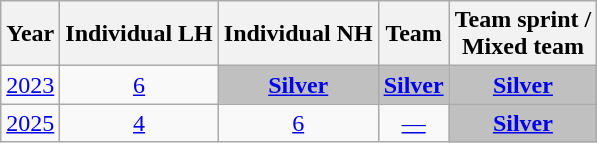<table class="wikitable" "text-align:center;">
<tr>
<th>Year</th>
<th>Individual LH</th>
<th>Individual NH</th>
<th>Team</th>
<th>Team sprint /<br>Mixed team</th>
</tr>
<tr align=center>
<td><a href='#'>2023</a></td>
<td><a href='#'>6</a></td>
<td style="background:silver;"><a href='#'><strong>Silver</strong></a></td>
<td bgcolor=silver><a href='#'><strong>Silver</strong></a></td>
<td bgcolor=silver><a href='#'><strong>Silver</strong></a></td>
</tr>
<tr align=center>
<td><a href='#'>2025</a></td>
<td><a href='#'>4</a></td>
<td><a href='#'>6</a></td>
<td><a href='#'>—</a></td>
<td bgcolor=silver><a href='#'><strong>Silver</strong></a></td>
</tr>
</table>
